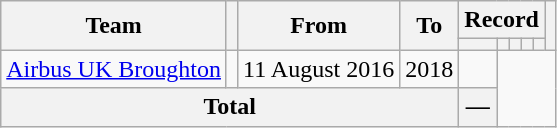<table class=wikitable style="text-align:center">
<tr>
<th rowspan=2>Team</th>
<th rowspan="2"></th>
<th rowspan=2>From</th>
<th rowspan=2>To</th>
<th colspan=5>Record</th>
<th rowspan=2></th>
</tr>
<tr>
<th></th>
<th></th>
<th></th>
<th></th>
<th></th>
</tr>
<tr>
<td align=left><a href='#'>Airbus UK Broughton</a></td>
<td></td>
<td align=left>11 August 2016</td>
<td align=left>2018<br></td>
<td></td>
</tr>
<tr>
<th colspan=4>Total<br></th>
<th>—</th>
</tr>
</table>
